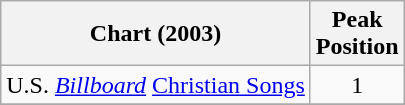<table class="wikitable">
<tr>
<th align="center">Chart (2003)</th>
<th align="center">Peak<br> Position</th>
</tr>
<tr>
<td align="left">U.S. <em><a href='#'>Billboard</a></em> <a href='#'>Christian Songs</a></td>
<td align="center">1</td>
</tr>
<tr>
</tr>
</table>
